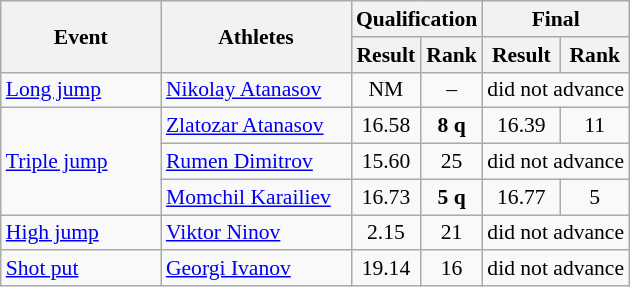<table class="wikitable" border="1" style="font-size:90%">
<tr>
<th rowspan="2" width=100>Event</th>
<th rowspan="2" width=120>Athletes</th>
<th colspan="2">Qualification</th>
<th colspan="2">Final</th>
</tr>
<tr>
<th>Result</th>
<th>Rank</th>
<th>Result</th>
<th>Rank</th>
</tr>
<tr>
<td><a href='#'>Long jump</a></td>
<td><a href='#'>Nikolay Atanasov</a></td>
<td align=center>NM</td>
<td align=center>–</td>
<td align=center colspan="2">did not advance</td>
</tr>
<tr>
<td rowspan=3><a href='#'>Triple jump</a></td>
<td><a href='#'>Zlatozar Atanasov</a></td>
<td align=center>16.58</td>
<td align=center><strong>8 q</strong></td>
<td align=center>16.39</td>
<td align=center>11</td>
</tr>
<tr>
<td><a href='#'>Rumen Dimitrov</a></td>
<td align=center>15.60</td>
<td align=center>25</td>
<td align=center colspan="2">did not advance</td>
</tr>
<tr>
<td><a href='#'>Momchil Karailiev</a></td>
<td align=center>16.73</td>
<td align=center><strong>5 q</strong></td>
<td align=center>16.77</td>
<td align=center>5</td>
</tr>
<tr>
<td><a href='#'>High jump</a></td>
<td><a href='#'>Viktor Ninov</a></td>
<td align=center>2.15</td>
<td align=center>21</td>
<td align=center colspan="2">did not advance</td>
</tr>
<tr>
<td><a href='#'>Shot put</a></td>
<td><a href='#'>Georgi Ivanov</a></td>
<td align=center>19.14</td>
<td align=center>16</td>
<td align=center colspan="2">did not advance</td>
</tr>
</table>
